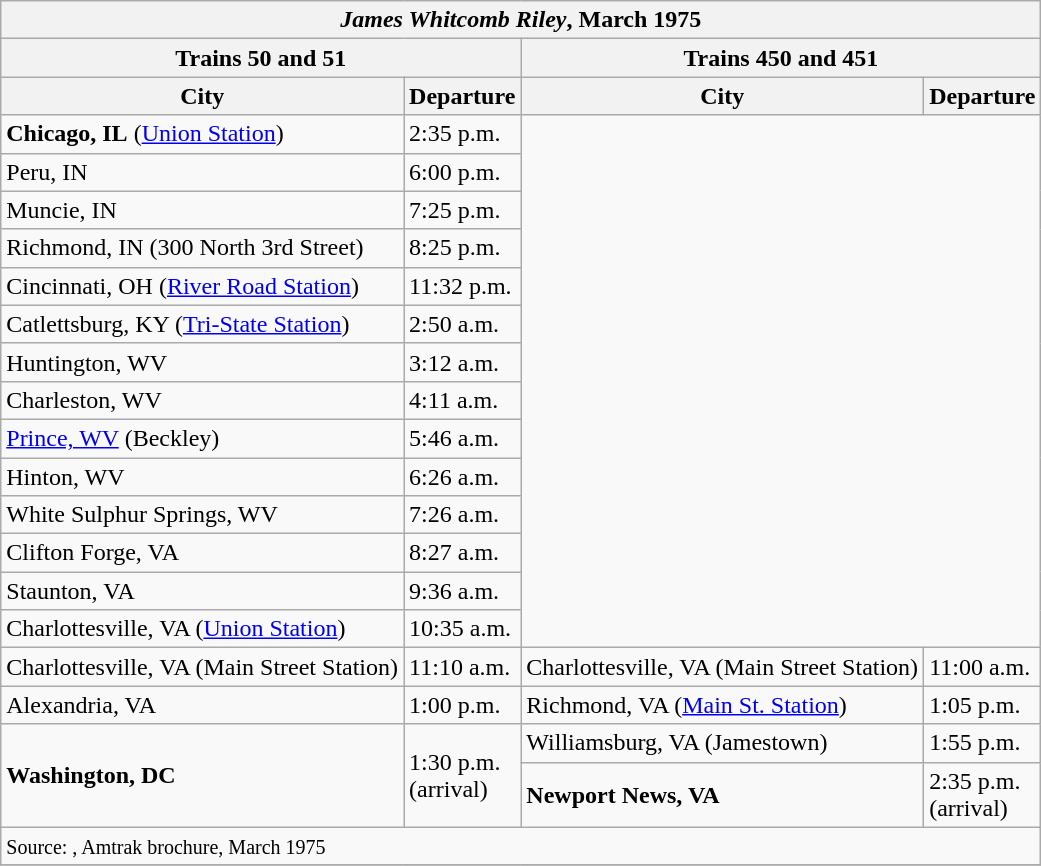<table class="wikitable">
<tr>
<th colspan=4><em>James Whitcomb Riley</em>, March 1975</th>
</tr>
<tr>
<th colspan=2>Trains 50 and 51</th>
<th colspan=2>Trains 450 and 451</th>
</tr>
<tr>
<th>City</th>
<th>Departure</th>
<th>City</th>
<th>Departure</th>
</tr>
<tr>
<td><strong>Chicago, IL</strong> (<a href='#'>Union Station</a>)</td>
<td>2:35 p.m.</td>
</tr>
<tr>
<td>Peru, IN</td>
<td>6:00 p.m.</td>
</tr>
<tr>
<td>Muncie, IN</td>
<td>7:25 p.m.</td>
</tr>
<tr>
<td>Richmond, IN (300 North 3rd Street)</td>
<td>8:25 p.m.</td>
</tr>
<tr>
<td>Cincinnati, OH (<a href='#'>River Road Station</a>)</td>
<td>11:32 p.m.</td>
</tr>
<tr>
<td>Catlettsburg, KY (<a href='#'>Tri-State Station</a>)</td>
<td>2:50 a.m.</td>
</tr>
<tr>
<td>Huntington, WV</td>
<td>3:12 a.m.</td>
</tr>
<tr>
<td>Charleston, WV</td>
<td>4:11 a.m.</td>
</tr>
<tr>
<td><a href='#'>Prince, WV</a> (Beckley)</td>
<td>5:46 a.m.</td>
</tr>
<tr>
<td>Hinton, WV</td>
<td>6:26 a.m.</td>
</tr>
<tr>
<td>White Sulphur Springs, WV</td>
<td>7:26 a.m.</td>
</tr>
<tr>
<td>Clifton Forge, VA</td>
<td>8:27 a.m.</td>
</tr>
<tr>
<td>Staunton, VA</td>
<td>9:36 a.m.</td>
</tr>
<tr>
<td>Charlottesville, VA (<a href='#'>Union Station</a>)</td>
<td>10:35 a.m.</td>
</tr>
<tr>
<td>Charlottesville, VA (Main Street Station)</td>
<td>11:10 a.m.</td>
<td>Charlottesville, VA (Main Street Station)</td>
<td>11:00 a.m.</td>
</tr>
<tr>
<td>Alexandria, VA</td>
<td>1:00 p.m.</td>
<td>Richmond, VA (<a href='#'>Main St. Station</a>)</td>
<td>1:05 p.m.</td>
</tr>
<tr>
<td rowspan=2><strong>Washington, DC</strong></td>
<td rowspan=2>1:30 p.m.<br>(arrival)</td>
<td>Williamsburg, VA (Jamestown)</td>
<td>1:55 p.m.</td>
</tr>
<tr>
<td><strong>Newport News, VA</strong></td>
<td>2:35 p.m.<br>(arrival)</td>
</tr>
<tr>
<td colspan=4><small>Source: <em></em>, Amtrak brochure, March 1975</small></td>
</tr>
<tr>
</tr>
</table>
